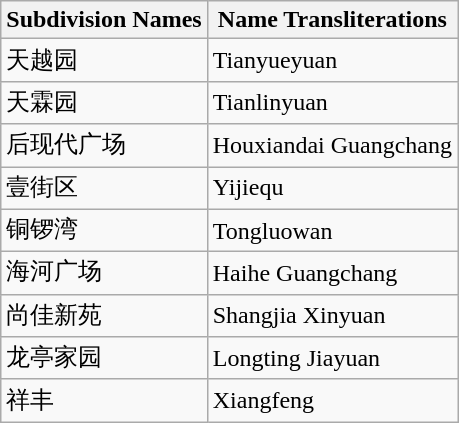<table class="wikitable sortable">
<tr>
<th>Subdivision Names</th>
<th>Name Transliterations</th>
</tr>
<tr>
<td>天越园</td>
<td>Tianyueyuan</td>
</tr>
<tr>
<td>天霖园</td>
<td>Tianlinyuan</td>
</tr>
<tr>
<td>后现代广场</td>
<td>Houxiandai Guangchang</td>
</tr>
<tr>
<td>壹街区</td>
<td>Yijiequ</td>
</tr>
<tr>
<td>铜锣湾</td>
<td>Tongluowan</td>
</tr>
<tr>
<td>海河广场</td>
<td>Haihe Guangchang</td>
</tr>
<tr>
<td>尚佳新苑</td>
<td>Shangjia Xinyuan</td>
</tr>
<tr>
<td>龙亭家园</td>
<td>Longting Jiayuan</td>
</tr>
<tr>
<td>祥丰</td>
<td>Xiangfeng</td>
</tr>
</table>
